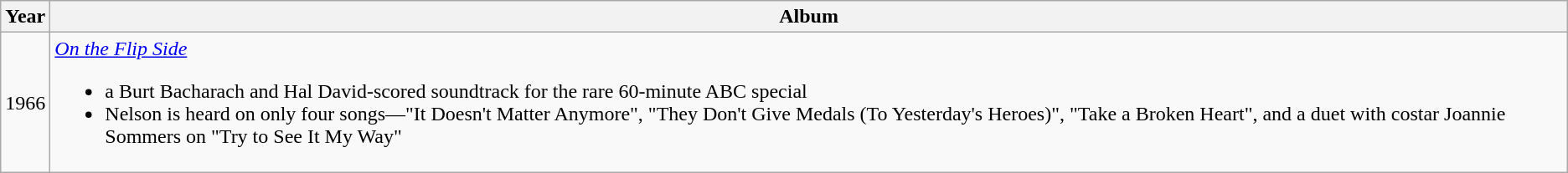<table class="wikitable">
<tr>
<th>Year</th>
<th>Album</th>
</tr>
<tr>
<td>1966</td>
<td><em><a href='#'>On the Flip Side</a></em><br><ul><li>a Burt Bacharach and Hal David-scored soundtrack for the rare 60-minute ABC special</li><li>Nelson is heard on only four songs—"It Doesn't Matter Anymore", "They Don't Give Medals (To Yesterday's Heroes)", "Take a Broken Heart", and a duet with costar Joannie Sommers on "Try to See It My Way"</li></ul></td>
</tr>
</table>
